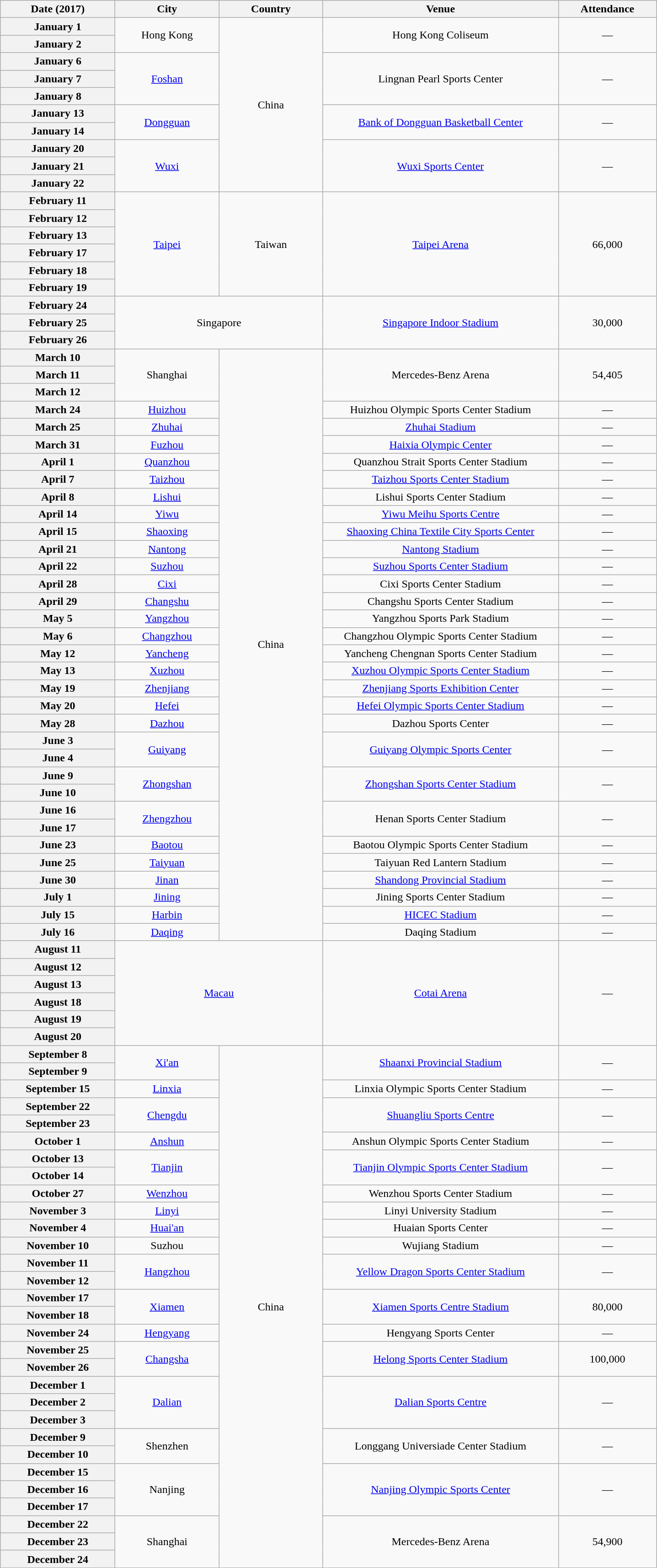<table class="wikitable plainrowheaders" style="text-align:center;">
<tr>
<th scope="col" style="width:10em;">Date (2017)</th>
<th scope="col" style="width:9em;">City</th>
<th scope="col" style="width:9em;">Country</th>
<th scope="col" style="width:21em;">Venue</th>
<th scope="col" style="width:8.5em;">Attendance</th>
</tr>
<tr>
<th scope="row" style="text-align:center">January 1</th>
<td rowspan="2">Hong Kong</td>
<td rowspan="10">China</td>
<td rowspan="2">Hong Kong Coliseum</td>
<td rowspan="2">—</td>
</tr>
<tr>
<th scope="row" style="text-align:center">January 2</th>
</tr>
<tr>
<th scope="row" style="text-align:center">January 6</th>
<td rowspan="3"><a href='#'>Foshan</a></td>
<td rowspan="3">Lingnan Pearl Sports Center</td>
<td rowspan="3">—</td>
</tr>
<tr>
<th scope="row" style="text-align:center">January 7</th>
</tr>
<tr>
<th scope="row" style="text-align:center">January 8</th>
</tr>
<tr>
<th scope="row" style="text-align:center">January 13</th>
<td rowspan="2"><a href='#'>Dongguan</a></td>
<td rowspan="2"><a href='#'>Bank of Dongguan Basketball Center</a></td>
<td rowspan="2">—</td>
</tr>
<tr>
<th scope="row" style="text-align:center">January 14</th>
</tr>
<tr>
<th scope="row" style="text-align:center">January 20</th>
<td rowspan="3"><a href='#'>Wuxi</a></td>
<td rowspan="3"><a href='#'>Wuxi Sports Center</a></td>
<td rowspan="3">—</td>
</tr>
<tr>
<th scope="row" style="text-align:center">January 21</th>
</tr>
<tr>
<th scope="row" style="text-align:center">January 22</th>
</tr>
<tr>
<th scope="row" style="text-align:center">February 11</th>
<td rowspan="6"><a href='#'>Taipei</a></td>
<td rowspan="6">Taiwan</td>
<td rowspan="6"><a href='#'>Taipei Arena</a></td>
<td rowspan="6" ! scope="row" style="text-align:center">66,000</td>
</tr>
<tr>
<th scope="row" style="text-align:center">February 12</th>
</tr>
<tr>
<th scope="row" style="text-align:center">February 13</th>
</tr>
<tr>
<th scope="row" style="text-align:center">February 17</th>
</tr>
<tr>
<th scope="row" style="text-align:center">February 18</th>
</tr>
<tr>
<th scope="row" style="text-align:center">February 19</th>
</tr>
<tr>
<th scope="row" style="text-align:center">February 24</th>
<td colspan="2" rowspan="3">Singapore</td>
<td rowspan="3"><a href='#'>Singapore Indoor Stadium</a></td>
<td rowspan="3" ! scope="row" style="text-align:center">30,000</td>
</tr>
<tr>
<th scope="row" style="text-align:center">February 25</th>
</tr>
<tr>
<th scope="row" style="text-align:center">February 26</th>
</tr>
<tr>
<th scope="row" style="text-align:center">March 10</th>
<td rowspan="3">Shanghai</td>
<td rowspan="34">China</td>
<td rowspan="3">Mercedes-Benz Arena</td>
<td rowspan="3" ! scope="row" style="text-align:center">54,405</td>
</tr>
<tr>
<th scope="row" style="text-align:center">March 11</th>
</tr>
<tr>
<th scope="row" style="text-align:center">March 12</th>
</tr>
<tr>
<th scope="row" style="text-align:center">March 24</th>
<td><a href='#'>Huizhou</a></td>
<td>Huizhou Olympic Sports Center Stadium</td>
<td>—</td>
</tr>
<tr>
<th scope="row" style="text-align:center">March 25</th>
<td><a href='#'>Zhuhai</a></td>
<td><a href='#'>Zhuhai Stadium</a></td>
<td>—</td>
</tr>
<tr>
<th scope="row" style="text-align:center">March 31</th>
<td><a href='#'>Fuzhou</a></td>
<td><a href='#'>Haixia Olympic Center</a></td>
<td>—</td>
</tr>
<tr>
<th scope="row" style="text-align:center">April 1</th>
<td><a href='#'>Quanzhou</a></td>
<td>Quanzhou Strait Sports Center Stadium</td>
<td>—</td>
</tr>
<tr>
<th scope="row" style="text-align:center">April 7</th>
<td><a href='#'>Taizhou</a></td>
<td><a href='#'>Taizhou Sports Center Stadium</a></td>
<td>—</td>
</tr>
<tr>
<th scope="row" style="text-align:center">April 8</th>
<td><a href='#'>Lishui</a></td>
<td>Lishui Sports Center Stadium</td>
<td>—</td>
</tr>
<tr>
<th scope="row" style="text-align:center">April 14</th>
<td><a href='#'>Yiwu</a></td>
<td><a href='#'>Yiwu Meihu Sports Centre</a></td>
<td>—</td>
</tr>
<tr>
<th scope="row" style="text-align:center">April 15</th>
<td><a href='#'>Shaoxing</a></td>
<td><a href='#'>Shaoxing China Textile City Sports Center</a></td>
<td>—</td>
</tr>
<tr>
<th scope="row" style="text-align:center">April 21</th>
<td><a href='#'>Nantong</a></td>
<td><a href='#'>Nantong Stadium</a></td>
<td>—</td>
</tr>
<tr>
<th scope="row" style="text-align:center">April 22</th>
<td><a href='#'>Suzhou</a></td>
<td><a href='#'>Suzhou Sports Center Stadium</a></td>
<td>—</td>
</tr>
<tr>
<th scope="row" style="text-align:center">April 28</th>
<td><a href='#'>Cixi</a></td>
<td>Cixi Sports Center Stadium</td>
<td>—</td>
</tr>
<tr>
<th scope="row" style="text-align:center">April 29</th>
<td><a href='#'>Changshu</a></td>
<td>Changshu Sports Center Stadium</td>
<td>—</td>
</tr>
<tr>
<th scope="row" style="text-align:center">May 5</th>
<td><a href='#'>Yangzhou</a></td>
<td>Yangzhou Sports Park Stadium</td>
<td>—</td>
</tr>
<tr>
<th scope="row" style="text-align:center">May 6</th>
<td><a href='#'>Changzhou</a></td>
<td>Changzhou Olympic Sports Center Stadium</td>
<td>—</td>
</tr>
<tr>
<th scope="row" style="text-align:center">May 12</th>
<td><a href='#'>Yancheng</a></td>
<td>Yancheng Chengnan Sports Center Stadium</td>
<td>—</td>
</tr>
<tr>
<th scope="row" style="text-align:center">May 13</th>
<td><a href='#'>Xuzhou</a></td>
<td><a href='#'>Xuzhou Olympic Sports Center Stadium</a></td>
<td>—</td>
</tr>
<tr>
<th scope="row" style="text-align:center">May 19</th>
<td><a href='#'>Zhenjiang</a></td>
<td><a href='#'>Zhenjiang Sports Exhibition Center</a></td>
<td>—</td>
</tr>
<tr>
<th scope="row" style="text-align:center">May 20</th>
<td><a href='#'>Hefei</a></td>
<td><a href='#'>Hefei Olympic Sports Center Stadium</a></td>
<td>—</td>
</tr>
<tr>
<th scope="row" style="text-align:center">May 28</th>
<td><a href='#'>Dazhou</a></td>
<td>Dazhou Sports Center</td>
<td>—</td>
</tr>
<tr>
<th scope="row" style="text-align:center">June 3</th>
<td rowspan="2"><a href='#'>Guiyang</a></td>
<td rowspan="2"><a href='#'>Guiyang Olympic Sports Center</a></td>
<td rowspan="2">—</td>
</tr>
<tr>
<th scope="row" style="text-align:center">June 4</th>
</tr>
<tr>
<th scope="row" style="text-align:center">June 9</th>
<td rowspan="2"><a href='#'>Zhongshan</a></td>
<td rowspan="2"><a href='#'>Zhongshan Sports Center Stadium</a></td>
<td rowspan="2">—</td>
</tr>
<tr>
<th scope="row" style="text-align:center">June 10</th>
</tr>
<tr>
<th scope="row" style="text-align:center">June 16</th>
<td rowspan="2"><a href='#'>Zhengzhou</a></td>
<td rowspan="2">Henan Sports Center Stadium</td>
<td rowspan="2">—</td>
</tr>
<tr>
<th scope="row" style="text-align:center">June 17</th>
</tr>
<tr>
<th scope="row" style="text-align:center">June 23</th>
<td><a href='#'>Baotou</a></td>
<td>Baotou Olympic Sports Center Stadium</td>
<td>—</td>
</tr>
<tr>
<th scope="row" style="text-align:center">June 25</th>
<td><a href='#'>Taiyuan</a></td>
<td>Taiyuan Red Lantern Stadium</td>
<td>—</td>
</tr>
<tr>
<th scope="row" style="text-align:center">June 30</th>
<td><a href='#'>Jinan</a></td>
<td><a href='#'>Shandong Provincial Stadium</a></td>
<td>—</td>
</tr>
<tr>
<th scope="row" style="text-align:center">July 1</th>
<td><a href='#'>Jining</a></td>
<td>Jining Sports Center Stadium</td>
<td>—</td>
</tr>
<tr>
<th scope="row" style="text-align:center">July 15</th>
<td><a href='#'>Harbin</a></td>
<td><a href='#'>HICEC Stadium</a></td>
<td>—</td>
</tr>
<tr>
<th scope="row" style="text-align:center">July 16</th>
<td><a href='#'>Daqing</a></td>
<td>Daqing Stadium</td>
<td>—</td>
</tr>
<tr>
<th scope="row" style="text-align:center">August 11</th>
<td colspan="2" rowspan="6"><a href='#'>Macau</a></td>
<td rowspan="6"><a href='#'>Cotai Arena</a></td>
<td rowspan="6">—</td>
</tr>
<tr>
<th scope="row" style="text-align:center">August 12</th>
</tr>
<tr>
<th scope="row" style="text-align:center">August 13</th>
</tr>
<tr>
<th scope="row" style="text-align:center">August 18</th>
</tr>
<tr>
<th scope="row" style="text-align:center">August 19</th>
</tr>
<tr>
<th scope="row" style="text-align:center">August 20</th>
</tr>
<tr>
<th scope="row" style="text-align:center">September 8</th>
<td rowspan="2"><a href='#'>Xi'an</a></td>
<td rowspan="30">China</td>
<td rowspan="2"><a href='#'>Shaanxi Provincial Stadium</a></td>
<td rowspan="2">—</td>
</tr>
<tr>
<th scope="row" style="text-align:center">September 9</th>
</tr>
<tr>
<th scope="row" style="text-align:center">September 15</th>
<td><a href='#'>Linxia</a></td>
<td>Linxia Olympic Sports Center Stadium</td>
<td>—</td>
</tr>
<tr>
<th scope="row" style="text-align:center">September 22</th>
<td rowspan="2"><a href='#'>Chengdu</a></td>
<td rowspan="2"><a href='#'>Shuangliu Sports Centre</a></td>
<td rowspan="2">—</td>
</tr>
<tr>
<th scope="row" style="text-align:center">September 23</th>
</tr>
<tr>
<th scope="row" style="text-align:center">October 1</th>
<td><a href='#'>Anshun</a></td>
<td>Anshun Olympic Sports Center Stadium</td>
<td>—</td>
</tr>
<tr>
<th scope="row" style="text-align:center">October 13</th>
<td rowspan="2"><a href='#'>Tianjin</a></td>
<td rowspan="2"><a href='#'>Tianjin Olympic Sports Center Stadium</a></td>
<td rowspan="2">—</td>
</tr>
<tr>
<th scope="row" style="text-align:center">October 14</th>
</tr>
<tr>
<th scope="row" style="text-align:center">October 27</th>
<td><a href='#'>Wenzhou</a></td>
<td>Wenzhou Sports Center Stadium</td>
<td>—</td>
</tr>
<tr>
<th scope="row" style="text-align:center">November 3</th>
<td><a href='#'>Linyi</a></td>
<td>Linyi University Stadium</td>
<td>—</td>
</tr>
<tr>
<th scope="row" style="text-align:center">November 4</th>
<td><a href='#'>Huai'an</a></td>
<td>Huaian Sports Center</td>
<td>—</td>
</tr>
<tr>
<th scope="row" style="text-align:center">November 10</th>
<td>Suzhou</td>
<td>Wujiang Stadium</td>
<td>—</td>
</tr>
<tr>
<th scope="row" style="text-align:center">November 11</th>
<td rowspan="2"><a href='#'>Hangzhou</a></td>
<td rowspan="2"><a href='#'>Yellow Dragon Sports Center Stadium</a></td>
<td rowspan="2">—</td>
</tr>
<tr>
<th scope="row" style="text-align:center">November 12</th>
</tr>
<tr>
<th scope="row" style="text-align:center">November 17</th>
<td rowspan="2"><a href='#'>Xiamen</a></td>
<td rowspan="2"><a href='#'>Xiamen Sports Centre Stadium</a></td>
<td rowspan="2" ! scope="row" style="text-align:center">80,000</td>
</tr>
<tr>
<th scope="row" style="text-align:center">November 18</th>
</tr>
<tr>
<th scope="row" style="text-align:center">November 24</th>
<td><a href='#'>Hengyang</a></td>
<td>Hengyang Sports Center</td>
<td>—</td>
</tr>
<tr>
<th scope="row" style="text-align:center">November 25</th>
<td rowspan="2"><a href='#'>Changsha</a></td>
<td rowspan="2"><a href='#'>Helong Sports Center Stadium</a></td>
<td rowspan="2" ! scope="row" style="text-align:center">100,000</td>
</tr>
<tr>
<th scope="row" style="text-align:center">November 26</th>
</tr>
<tr>
<th scope="row" style="text-align:center">December 1</th>
<td rowspan="3"><a href='#'>Dalian</a></td>
<td rowspan="3"><a href='#'>Dalian Sports Centre</a></td>
<td rowspan="3">—</td>
</tr>
<tr>
<th scope="row" style="text-align:center">December 2</th>
</tr>
<tr>
<th scope="row" style="text-align:center">December 3</th>
</tr>
<tr>
<th scope="row" style="text-align:center">December 9</th>
<td rowspan="2">Shenzhen</td>
<td rowspan="2">Longgang Universiade Center Stadium</td>
<td rowspan="2">—</td>
</tr>
<tr>
<th scope="row" style="text-align:center">December 10</th>
</tr>
<tr>
<th scope="row" style="text-align:center">December 15</th>
<td rowspan="3">Nanjing</td>
<td rowspan="3"><a href='#'>Nanjing Olympic Sports Center</a></td>
<td rowspan="3">—</td>
</tr>
<tr>
<th scope="row" style="text-align:center">December 16</th>
</tr>
<tr>
<th scope="row" style="text-align:center">December 17</th>
</tr>
<tr>
<th scope="row" style="text-align:center">December 22</th>
<td rowspan="3">Shanghai</td>
<td rowspan="3">Mercedes-Benz Arena</td>
<td rowspan="3" ! scope="row" style="text-align:center">54,900</td>
</tr>
<tr>
<th scope="row" style="text-align:center">December 23</th>
</tr>
<tr>
<th scope="row" style="text-align:center">December 24</th>
</tr>
</table>
